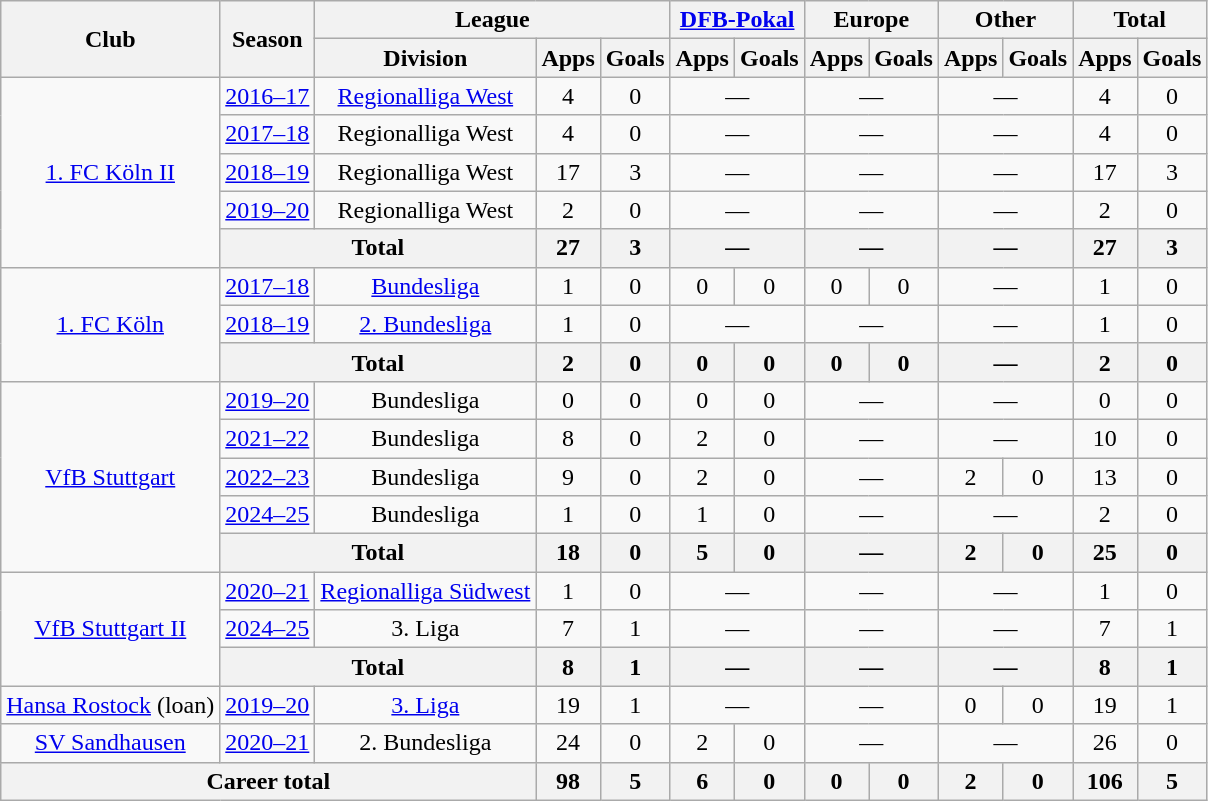<table class=wikitable style=text-align:center>
<tr>
<th rowspan="2">Club</th>
<th rowspan="2">Season</th>
<th colspan="3">League</th>
<th colspan="2"><a href='#'>DFB-Pokal</a></th>
<th colspan="2">Europe</th>
<th colspan="2">Other</th>
<th colspan="2">Total</th>
</tr>
<tr>
<th>Division</th>
<th>Apps</th>
<th>Goals</th>
<th>Apps</th>
<th>Goals</th>
<th>Apps</th>
<th>Goals</th>
<th>Apps</th>
<th>Goals</th>
<th>Apps</th>
<th>Goals</th>
</tr>
<tr>
<td rowspan="5"><a href='#'>1. FC Köln II</a></td>
<td><a href='#'>2016–17</a></td>
<td><a href='#'>Regionalliga West</a></td>
<td>4</td>
<td>0</td>
<td colspan="2">—</td>
<td colspan="2">—</td>
<td colspan="2">—</td>
<td>4</td>
<td>0</td>
</tr>
<tr>
<td><a href='#'>2017–18</a></td>
<td>Regionalliga West</td>
<td>4</td>
<td>0</td>
<td colspan="2">—</td>
<td colspan="2">—</td>
<td colspan="2">—</td>
<td>4</td>
<td>0</td>
</tr>
<tr>
<td><a href='#'>2018–19</a></td>
<td>Regionalliga West</td>
<td>17</td>
<td>3</td>
<td colspan="2">—</td>
<td colspan="2">—</td>
<td colspan="2">—</td>
<td>17</td>
<td>3</td>
</tr>
<tr>
<td><a href='#'>2019–20</a></td>
<td>Regionalliga West</td>
<td>2</td>
<td>0</td>
<td colspan="2">—</td>
<td colspan="2">—</td>
<td colspan="2">—</td>
<td>2</td>
<td>0</td>
</tr>
<tr>
<th colspan="2">Total</th>
<th>27</th>
<th>3</th>
<th colspan="2">—</th>
<th colspan="2">—</th>
<th colspan="2">—</th>
<th>27</th>
<th>3</th>
</tr>
<tr>
<td rowspan="3"><a href='#'>1. FC Köln</a></td>
<td><a href='#'>2017–18</a></td>
<td><a href='#'>Bundesliga</a></td>
<td>1</td>
<td>0</td>
<td>0</td>
<td>0</td>
<td>0</td>
<td>0</td>
<td colspan="2">—</td>
<td>1</td>
<td>0</td>
</tr>
<tr>
<td><a href='#'>2018–19</a></td>
<td><a href='#'>2. Bundesliga</a></td>
<td>1</td>
<td>0</td>
<td colspan="2">—</td>
<td colspan="2">—</td>
<td colspan="2">—</td>
<td>1</td>
<td>0</td>
</tr>
<tr>
<th colspan="2">Total</th>
<th>2</th>
<th>0</th>
<th>0</th>
<th>0</th>
<th>0</th>
<th>0</th>
<th colspan="2">—</th>
<th>2</th>
<th>0</th>
</tr>
<tr>
<td rowspan="5"><a href='#'>VfB Stuttgart</a></td>
<td><a href='#'>2019–20</a></td>
<td>Bundesliga</td>
<td>0</td>
<td>0</td>
<td>0</td>
<td>0</td>
<td colspan="2">—</td>
<td colspan="2">—</td>
<td>0</td>
<td>0</td>
</tr>
<tr>
<td><a href='#'>2021–22</a></td>
<td>Bundesliga</td>
<td>8</td>
<td>0</td>
<td>2</td>
<td>0</td>
<td colspan="2">—</td>
<td colspan="2">—</td>
<td>10</td>
<td>0</td>
</tr>
<tr>
<td><a href='#'>2022–23</a></td>
<td>Bundesliga</td>
<td>9</td>
<td>0</td>
<td>2</td>
<td>0</td>
<td colspan="2">—</td>
<td>2</td>
<td>0</td>
<td>13</td>
<td>0</td>
</tr>
<tr>
<td><a href='#'>2024–25</a></td>
<td>Bundesliga</td>
<td>1</td>
<td>0</td>
<td>1</td>
<td>0</td>
<td colspan="2">—</td>
<td colspan="2">—</td>
<td>2</td>
<td>0</td>
</tr>
<tr>
<th colspan="2">Total</th>
<th>18</th>
<th>0</th>
<th>5</th>
<th>0</th>
<th colspan="2">—</th>
<th>2</th>
<th>0</th>
<th>25</th>
<th>0</th>
</tr>
<tr>
<td rowspan="3"><a href='#'>VfB Stuttgart II</a></td>
<td><a href='#'>2020–21</a></td>
<td><a href='#'>Regionalliga Südwest</a></td>
<td>1</td>
<td>0</td>
<td colspan="2">—</td>
<td colspan="2">—</td>
<td colspan="2">—</td>
<td>1</td>
<td>0</td>
</tr>
<tr>
<td><a href='#'>2024–25</a></td>
<td>3. Liga</td>
<td>7</td>
<td>1</td>
<td colspan="2">—</td>
<td colspan="2">—</td>
<td colspan="2">—</td>
<td>7</td>
<td>1</td>
</tr>
<tr>
<th colspan="2">Total</th>
<th>8</th>
<th>1</th>
<th colspan="2">—</th>
<th colspan="2">—</th>
<th colspan="2">—</th>
<th>8</th>
<th>1</th>
</tr>
<tr>
<td><a href='#'>Hansa Rostock</a> (loan)</td>
<td><a href='#'>2019–20</a></td>
<td><a href='#'>3. Liga</a></td>
<td>19</td>
<td>1</td>
<td colspan="2">—</td>
<td colspan="2">—</td>
<td>0</td>
<td>0</td>
<td>19</td>
<td>1</td>
</tr>
<tr>
<td><a href='#'>SV Sandhausen</a></td>
<td><a href='#'>2020–21</a></td>
<td>2. Bundesliga</td>
<td>24</td>
<td>0</td>
<td>2</td>
<td>0</td>
<td colspan="2">—</td>
<td colspan="2">—</td>
<td>26</td>
<td>0</td>
</tr>
<tr>
<th colspan="3">Career total</th>
<th>98</th>
<th>5</th>
<th>6</th>
<th>0</th>
<th>0</th>
<th>0</th>
<th>2</th>
<th>0</th>
<th>106</th>
<th>5</th>
</tr>
</table>
